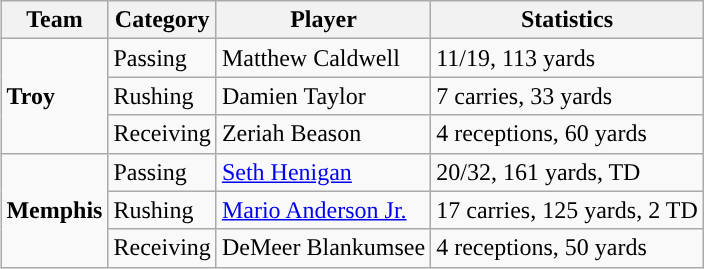<table class="wikitable" style="float: right;">
<tr>
<th>Team</th>
<th>Category</th>
<th>Player</th>
<th>Statistics</th>
</tr>
<tr>
<td rowspan=3><strong>Troy</strong></td>
<td>Passing</td>
<td>Matthew Caldwell</td>
<td>11/19, 113 yards</td>
</tr>
<tr>
<td>Rushing</td>
<td>Damien Taylor</td>
<td>7 carries, 33 yards</td>
</tr>
<tr>
<td>Receiving</td>
<td>Zeriah Beason</td>
<td>4 receptions, 60 yards</td>
</tr>
<tr>
<td rowspan=3><strong>Memphis</strong></td>
<td>Passing</td>
<td><a href='#'>Seth Henigan</a></td>
<td>20/32, 161 yards, TD</td>
</tr>
<tr>
<td>Rushing</td>
<td><a href='#'>Mario Anderson Jr.</a></td>
<td>17 carries, 125 yards, 2 TD</td>
</tr>
<tr>
<td>Receiving</td>
<td>DeMeer Blankumsee</td>
<td>4 receptions, 50 yards</td>
</tr>
</table>
